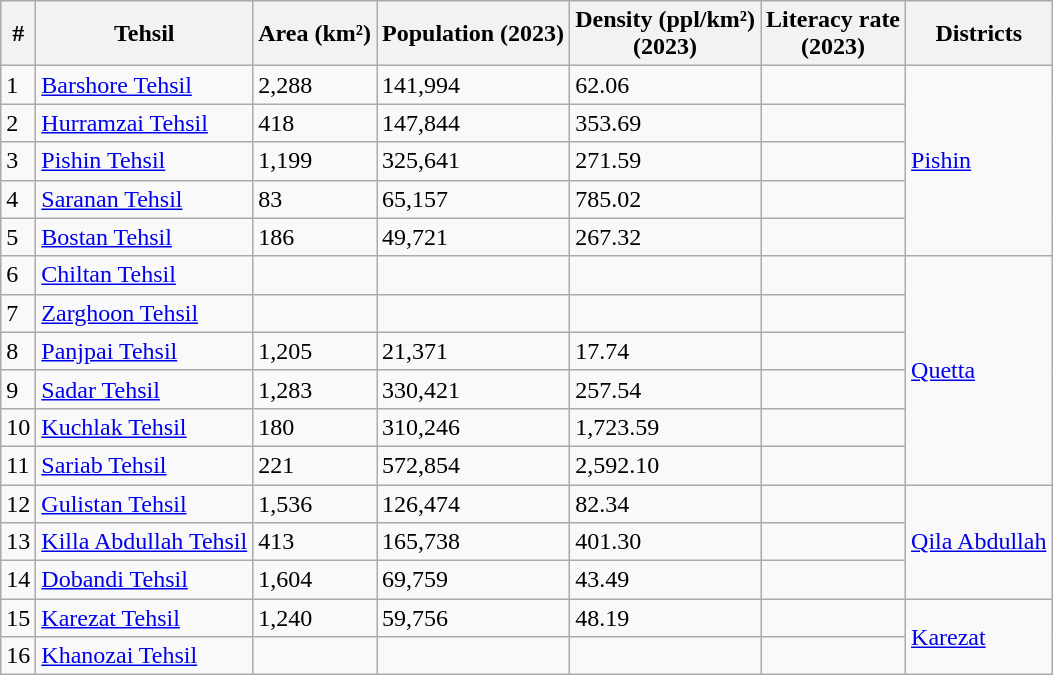<table class="wikitable sortable">
<tr>
<th>#</th>
<th>Tehsil</th>
<th>Area (km²)</th>
<th>Population (2023)</th>
<th>Density (ppl/km²)<br>(2023)</th>
<th>Literacy rate<br>(2023)</th>
<th>Districts</th>
</tr>
<tr>
<td>1</td>
<td><a href='#'>Barshore Tehsil</a></td>
<td>2,288</td>
<td>141,994</td>
<td>62.06</td>
<td></td>
<td rowspan="5"><a href='#'>Pishin</a></td>
</tr>
<tr>
<td>2</td>
<td><a href='#'>Hurramzai Tehsil</a></td>
<td>418</td>
<td>147,844</td>
<td>353.69</td>
<td></td>
</tr>
<tr>
<td>3</td>
<td><a href='#'>Pishin Tehsil</a></td>
<td>1,199</td>
<td>325,641</td>
<td>271.59</td>
<td></td>
</tr>
<tr>
<td>4</td>
<td><a href='#'>Saranan Tehsil</a></td>
<td>83</td>
<td>65,157</td>
<td>785.02</td>
<td></td>
</tr>
<tr>
<td>5</td>
<td><a href='#'>Bostan Tehsil</a></td>
<td>186</td>
<td>49,721</td>
<td>267.32</td>
<td></td>
</tr>
<tr>
<td>6</td>
<td><a href='#'>Chiltan Tehsil</a></td>
<td></td>
<td></td>
<td></td>
<td></td>
<td rowspan="6"><a href='#'>Quetta</a></td>
</tr>
<tr>
<td>7</td>
<td><a href='#'>Zarghoon Tehsil</a></td>
<td></td>
<td></td>
<td></td>
<td></td>
</tr>
<tr>
<td>8</td>
<td><a href='#'>Panjpai Tehsil</a></td>
<td>1,205</td>
<td>21,371</td>
<td>17.74</td>
<td></td>
</tr>
<tr>
<td>9</td>
<td><a href='#'>Sadar Tehsil</a></td>
<td>1,283</td>
<td>330,421</td>
<td>257.54</td>
<td></td>
</tr>
<tr>
<td>10</td>
<td><a href='#'>Kuchlak Tehsil</a></td>
<td>180</td>
<td>310,246</td>
<td>1,723.59</td>
<td></td>
</tr>
<tr>
<td>11</td>
<td><a href='#'>Sariab Tehsil</a></td>
<td>221</td>
<td>572,854</td>
<td>2,592.10</td>
<td></td>
</tr>
<tr>
<td>12</td>
<td><a href='#'>Gulistan Tehsil</a></td>
<td>1,536</td>
<td>126,474</td>
<td>82.34</td>
<td></td>
<td rowspan="3"><a href='#'>Qila Abdullah</a></td>
</tr>
<tr>
<td>13</td>
<td><a href='#'>Killa Abdullah Tehsil</a></td>
<td>413</td>
<td>165,738</td>
<td>401.30</td>
<td></td>
</tr>
<tr>
<td>14</td>
<td><a href='#'>Dobandi Tehsil</a></td>
<td>1,604</td>
<td>69,759</td>
<td>43.49</td>
<td></td>
</tr>
<tr>
<td>15</td>
<td><a href='#'>Karezat Tehsil</a></td>
<td>1,240</td>
<td>59,756</td>
<td>48.19</td>
<td></td>
<td rowspan="2"><a href='#'>Karezat</a></td>
</tr>
<tr>
<td>16</td>
<td><a href='#'>Khanozai Tehsil</a></td>
<td></td>
<td></td>
<td></td>
<td></td>
</tr>
</table>
